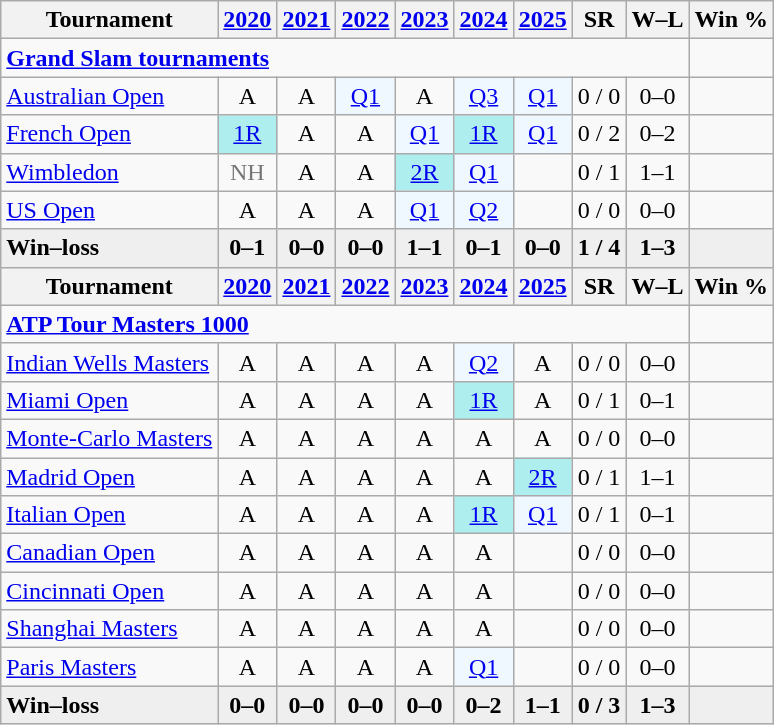<table class=wikitable style=text-align:center>
<tr>
<th>Tournament</th>
<th><a href='#'>2020</a></th>
<th><a href='#'>2021</a></th>
<th><a href='#'>2022</a></th>
<th><a href='#'>2023</a></th>
<th><a href='#'>2024</a></th>
<th><a href='#'>2025</a></th>
<th>SR</th>
<th>W–L</th>
<th>Win %</th>
</tr>
<tr>
<td colspan="9" style="text-align:left"><a href='#'><strong>Grand Slam tournaments</strong></a></td>
</tr>
<tr>
<td align=left><a href='#'>Australian Open</a></td>
<td>A</td>
<td>A</td>
<td bgcolor=f0f8ff><a href='#'>Q1</a></td>
<td>A</td>
<td bgcolor=f0f8ff><a href='#'>Q3</a></td>
<td bgcolor=f0f8ff><a href='#'>Q1</a></td>
<td>0 / 0</td>
<td>0–0</td>
<td></td>
</tr>
<tr>
<td align=left><a href='#'>French Open</a></td>
<td bgcolor=afeeee><a href='#'>1R</a></td>
<td>A</td>
<td>A</td>
<td bgcolor=f0f8ff><a href='#'>Q1</a></td>
<td bgcolor=afeeee><a href='#'>1R</a></td>
<td bgcolor=f0f8ff><a href='#'>Q1</a></td>
<td>0 / 2</td>
<td>0–2</td>
<td></td>
</tr>
<tr>
<td align=left><a href='#'>Wimbledon</a></td>
<td style=color:#767676>NH</td>
<td>A</td>
<td>A</td>
<td bgcolor=afeeee><a href='#'>2R</a></td>
<td bgcolor=f0f8ff><a href='#'>Q1</a></td>
<td></td>
<td>0 / 1</td>
<td>1–1</td>
<td></td>
</tr>
<tr>
<td align=left><a href='#'>US Open</a></td>
<td>A</td>
<td>A</td>
<td>A</td>
<td bgcolor=f0f8ff><a href='#'>Q1</a></td>
<td bgcolor=f0f8ff><a href='#'>Q2</a></td>
<td></td>
<td>0 / 0</td>
<td>0–0</td>
<td></td>
</tr>
<tr style=font-weight:bold;background:#efefef>
<td style=text-align:left>Win–loss</td>
<td>0–1</td>
<td>0–0</td>
<td>0–0</td>
<td>1–1</td>
<td>0–1</td>
<td>0–0</td>
<td>1 / 4</td>
<td>1–3</td>
<td></td>
</tr>
<tr>
<th>Tournament</th>
<th><a href='#'>2020</a></th>
<th><a href='#'>2021</a></th>
<th><a href='#'>2022</a></th>
<th><a href='#'>2023</a></th>
<th><a href='#'>2024</a></th>
<th><a href='#'>2025</a></th>
<th>SR</th>
<th>W–L</th>
<th>Win %</th>
</tr>
<tr>
<td colspan="9" align="left"><strong><a href='#'>ATP Tour Masters 1000</a></strong></td>
</tr>
<tr>
<td align=left><a href='#'>Indian Wells Masters</a></td>
<td>A</td>
<td>A</td>
<td>A</td>
<td>A</td>
<td bgcolor=f0f8ff><a href='#'>Q2</a></td>
<td>A</td>
<td>0 / 0</td>
<td>0–0</td>
<td></td>
</tr>
<tr>
<td align=left><a href='#'>Miami Open</a></td>
<td>A</td>
<td>A</td>
<td>A</td>
<td>A</td>
<td bgcolor=afeeee><a href='#'>1R</a></td>
<td>A</td>
<td>0 / 1</td>
<td>0–1</td>
<td></td>
</tr>
<tr>
<td style=text-align:left><a href='#'>Monte-Carlo Masters</a></td>
<td>A</td>
<td>A</td>
<td>A</td>
<td>A</td>
<td>A</td>
<td>A</td>
<td>0 / 0</td>
<td>0–0</td>
<td></td>
</tr>
<tr>
<td align=left><a href='#'>Madrid Open</a></td>
<td>A</td>
<td>A</td>
<td>A</td>
<td>A</td>
<td>A</td>
<td bgcolor=afeeee><a href='#'>2R</a></td>
<td>0 / 1</td>
<td>1–1</td>
<td></td>
</tr>
<tr>
<td style=text-align:left><a href='#'>Italian Open</a></td>
<td>A</td>
<td>A</td>
<td>A</td>
<td>A</td>
<td bgcolor=afeeee><a href='#'>1R</a></td>
<td bgcolor=f0f8ff><a href='#'>Q1</a></td>
<td>0 / 1</td>
<td>0–1</td>
<td></td>
</tr>
<tr>
<td style=text-align:left><a href='#'>Canadian Open</a></td>
<td>A</td>
<td>A</td>
<td>A</td>
<td>A</td>
<td>A</td>
<td></td>
<td>0 / 0</td>
<td>0–0</td>
<td></td>
</tr>
<tr>
<td style=text-align:left><a href='#'>Cincinnati Open</a></td>
<td>A</td>
<td>A</td>
<td>A</td>
<td>A</td>
<td>A</td>
<td></td>
<td>0 / 0</td>
<td>0–0</td>
<td></td>
</tr>
<tr>
<td style=text-align:left><a href='#'>Shanghai Masters</a></td>
<td>A</td>
<td>A</td>
<td>A</td>
<td>A</td>
<td>A</td>
<td></td>
<td>0 / 0</td>
<td>0–0</td>
<td></td>
</tr>
<tr>
<td style=text-align:left><a href='#'>Paris Masters</a></td>
<td>A</td>
<td>A</td>
<td>A</td>
<td>A</td>
<td bgcolor=f0f8ff><a href='#'>Q1</a></td>
<td></td>
<td>0 / 0</td>
<td>0–0</td>
<td></td>
</tr>
<tr style=background:#efefef;font-weight:bold>
<td align=left>Win–loss</td>
<td>0–0</td>
<td>0–0</td>
<td>0–0</td>
<td>0–0</td>
<td>0–2</td>
<td>1–1</td>
<td>0 / 3</td>
<td>1–3</td>
<td></td>
</tr>
</table>
